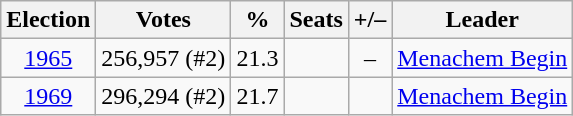<table class=wikitable style=text-align:center>
<tr>
<th>Election</th>
<th>Votes</th>
<th>%</th>
<th>Seats</th>
<th>+/–</th>
<th>Leader</th>
</tr>
<tr>
<td><a href='#'>1965</a></td>
<td>256,957 (#2)</td>
<td>21.3</td>
<td></td>
<td>–</td>
<td><a href='#'>Menachem Begin</a></td>
</tr>
<tr>
<td><a href='#'>1969</a></td>
<td>296,294 (#2)</td>
<td>21.7</td>
<td></td>
<td></td>
<td><a href='#'>Menachem Begin</a></td>
</tr>
</table>
